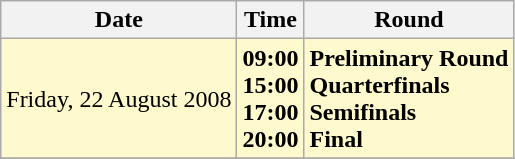<table class="wikitable">
<tr>
<th>Date</th>
<th>Time</th>
<th>Round</th>
</tr>
<tr>
<td style=background:lemonchiffon>Friday, 22 August 2008</td>
<td style=background:lemonchiffon><strong>09:00<br>15:00<br>17:00<br>20:00</strong></td>
<td style=background:lemonchiffon><strong>Preliminary Round<br>Quarterfinals<br>Semifinals<br>Final</strong></td>
</tr>
<tr>
</tr>
</table>
